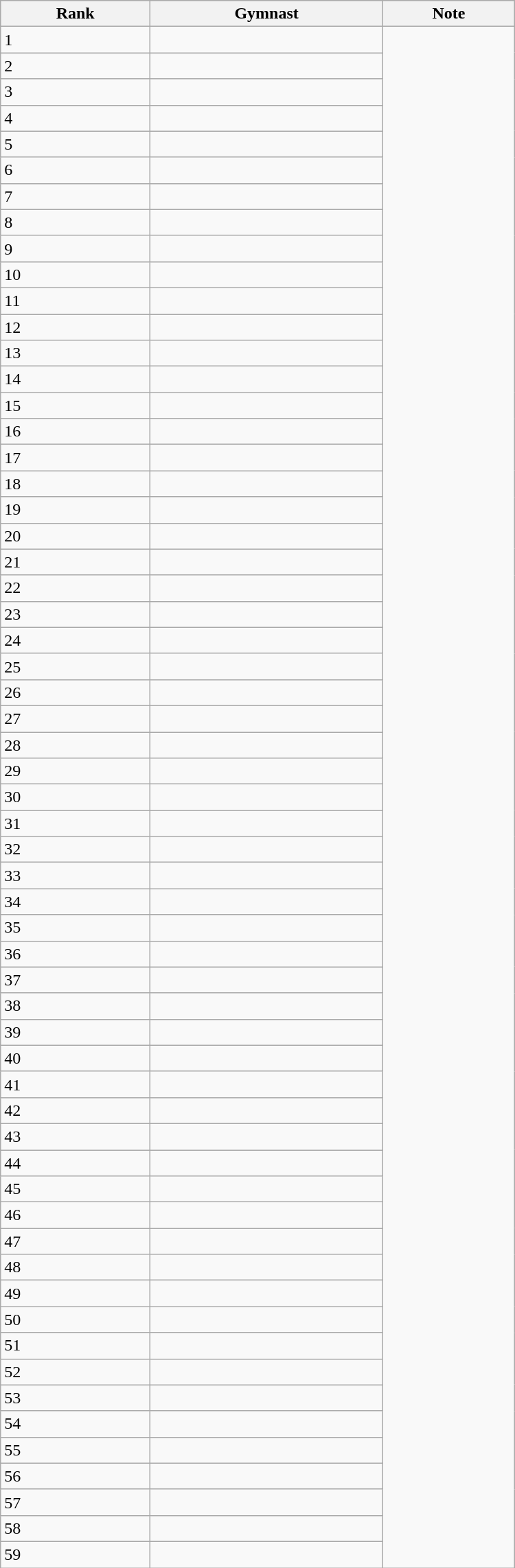<table class="wikitable" width=500>
<tr bgcolor="#efefef">
<th>Rank</th>
<th>Gymnast</th>
<th>Note</th>
</tr>
<tr>
<td>1</td>
<td></td>
</tr>
<tr>
<td>2</td>
<td></td>
</tr>
<tr>
<td>3</td>
<td></td>
</tr>
<tr>
<td>4</td>
<td></td>
</tr>
<tr>
<td>5</td>
<td></td>
</tr>
<tr>
<td>6</td>
<td></td>
</tr>
<tr>
<td>7</td>
<td></td>
</tr>
<tr>
<td>8</td>
<td></td>
</tr>
<tr>
<td>9</td>
<td></td>
</tr>
<tr>
<td>10</td>
<td></td>
</tr>
<tr>
<td>11</td>
<td></td>
</tr>
<tr>
<td>12</td>
<td></td>
</tr>
<tr>
<td>13</td>
<td></td>
</tr>
<tr>
<td>14</td>
<td></td>
</tr>
<tr>
<td>15</td>
<td></td>
</tr>
<tr>
<td>16</td>
<td></td>
</tr>
<tr>
<td>17</td>
<td></td>
</tr>
<tr>
<td>18</td>
<td></td>
</tr>
<tr>
<td>19</td>
<td></td>
</tr>
<tr>
<td>20</td>
<td></td>
</tr>
<tr>
<td>21</td>
<td></td>
</tr>
<tr>
<td>22</td>
<td></td>
</tr>
<tr>
<td>23</td>
<td></td>
</tr>
<tr>
<td>24</td>
<td></td>
</tr>
<tr>
<td>25</td>
<td></td>
</tr>
<tr>
<td>26</td>
<td></td>
</tr>
<tr>
<td>27</td>
<td></td>
</tr>
<tr>
<td>28</td>
<td></td>
</tr>
<tr>
<td>29</td>
<td></td>
</tr>
<tr>
<td>30</td>
<td></td>
</tr>
<tr>
<td>31</td>
<td></td>
</tr>
<tr>
<td>32</td>
<td></td>
</tr>
<tr>
<td>33</td>
<td></td>
</tr>
<tr>
<td>34</td>
<td></td>
</tr>
<tr>
<td>35</td>
<td></td>
</tr>
<tr>
<td>36</td>
<td></td>
</tr>
<tr>
<td>37</td>
<td></td>
</tr>
<tr>
<td>38</td>
<td></td>
</tr>
<tr>
<td>39</td>
<td></td>
</tr>
<tr>
<td>40</td>
<td></td>
</tr>
<tr>
<td>41</td>
<td></td>
</tr>
<tr>
<td>42</td>
<td></td>
</tr>
<tr>
<td>43</td>
<td></td>
</tr>
<tr>
<td>44</td>
<td></td>
</tr>
<tr>
<td>45</td>
<td></td>
</tr>
<tr>
<td>46</td>
<td></td>
</tr>
<tr>
<td>47</td>
<td></td>
</tr>
<tr>
<td>48</td>
<td></td>
</tr>
<tr>
<td>49</td>
<td></td>
</tr>
<tr>
<td>50</td>
<td></td>
</tr>
<tr>
<td>51</td>
<td></td>
</tr>
<tr>
<td>52</td>
<td></td>
</tr>
<tr>
<td>53</td>
<td></td>
</tr>
<tr>
<td>54</td>
<td></td>
</tr>
<tr>
<td>55</td>
<td></td>
</tr>
<tr>
<td>56</td>
<td></td>
</tr>
<tr>
<td>57</td>
<td></td>
</tr>
<tr>
<td>58</td>
<td></td>
</tr>
<tr>
<td>59</td>
<td></td>
</tr>
</table>
